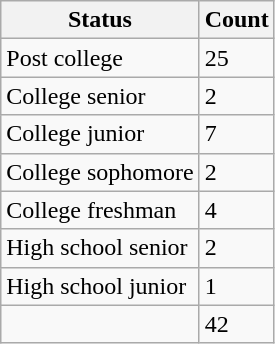<table class="wikitable">
<tr>
<th>Status</th>
<th>Count</th>
</tr>
<tr>
<td>Post college</td>
<td>25</td>
</tr>
<tr>
<td>College senior</td>
<td>2</td>
</tr>
<tr>
<td>College junior</td>
<td>7</td>
</tr>
<tr>
<td>College sophomore</td>
<td>2</td>
</tr>
<tr>
<td>College freshman</td>
<td>4</td>
</tr>
<tr>
<td>High school senior</td>
<td>2</td>
</tr>
<tr>
<td>High school junior</td>
<td>1</td>
</tr>
<tr>
<td></td>
<td>42</td>
</tr>
</table>
